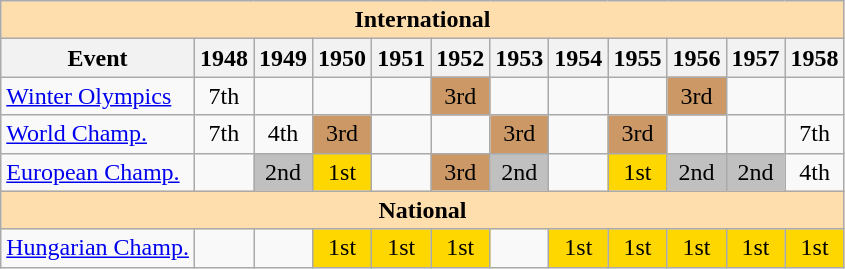<table class="wikitable" style="text-align:center">
<tr>
<th style="background-color: #ffdead; " colspan=12 align=center>International</th>
</tr>
<tr>
<th>Event</th>
<th>1948</th>
<th>1949</th>
<th>1950</th>
<th>1951</th>
<th>1952</th>
<th>1953</th>
<th>1954</th>
<th>1955</th>
<th>1956</th>
<th>1957</th>
<th>1958</th>
</tr>
<tr>
<td align=left><a href='#'>Winter Olympics</a></td>
<td>7th</td>
<td></td>
<td></td>
<td></td>
<td bgcolor=cc9966>3rd</td>
<td></td>
<td></td>
<td></td>
<td bgcolor=cc9966>3rd</td>
<td></td>
<td></td>
</tr>
<tr>
<td align=left><a href='#'>World Champ.</a></td>
<td>7th</td>
<td>4th</td>
<td bgcolor=cc9966>3rd</td>
<td></td>
<td></td>
<td bgcolor=cc9966>3rd</td>
<td></td>
<td bgcolor=cc9966>3rd</td>
<td></td>
<td></td>
<td>7th</td>
</tr>
<tr>
<td align=left><a href='#'>European Champ.</a></td>
<td></td>
<td bgcolor=silver>2nd</td>
<td bgcolor=gold>1st</td>
<td></td>
<td bgcolor=cc9966>3rd</td>
<td bgcolor=silver>2nd</td>
<td></td>
<td bgcolor=gold>1st</td>
<td bgcolor=silver>2nd</td>
<td bgcolor=silver>2nd</td>
<td>4th</td>
</tr>
<tr>
<th style="background-color: #ffdead; " colspan=12 align=center>National</th>
</tr>
<tr>
<td align=left><a href='#'>Hungarian Champ.</a></td>
<td></td>
<td></td>
<td bgcolor=gold>1st</td>
<td bgcolor=gold>1st</td>
<td bgcolor=gold>1st</td>
<td></td>
<td bgcolor=gold>1st</td>
<td bgcolor=gold>1st</td>
<td bgcolor=gold>1st</td>
<td bgcolor=gold>1st</td>
<td bgcolor=gold>1st</td>
</tr>
</table>
